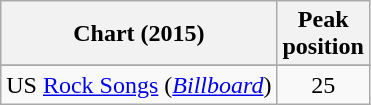<table class="wikitable sortable">
<tr>
<th>Chart (2015)</th>
<th>Peak<br>position</th>
</tr>
<tr>
</tr>
<tr>
<td>US <a href='#'>Rock Songs</a> (<em><a href='#'>Billboard</a></em>)</td>
<td align=center>25</td>
</tr>
</table>
